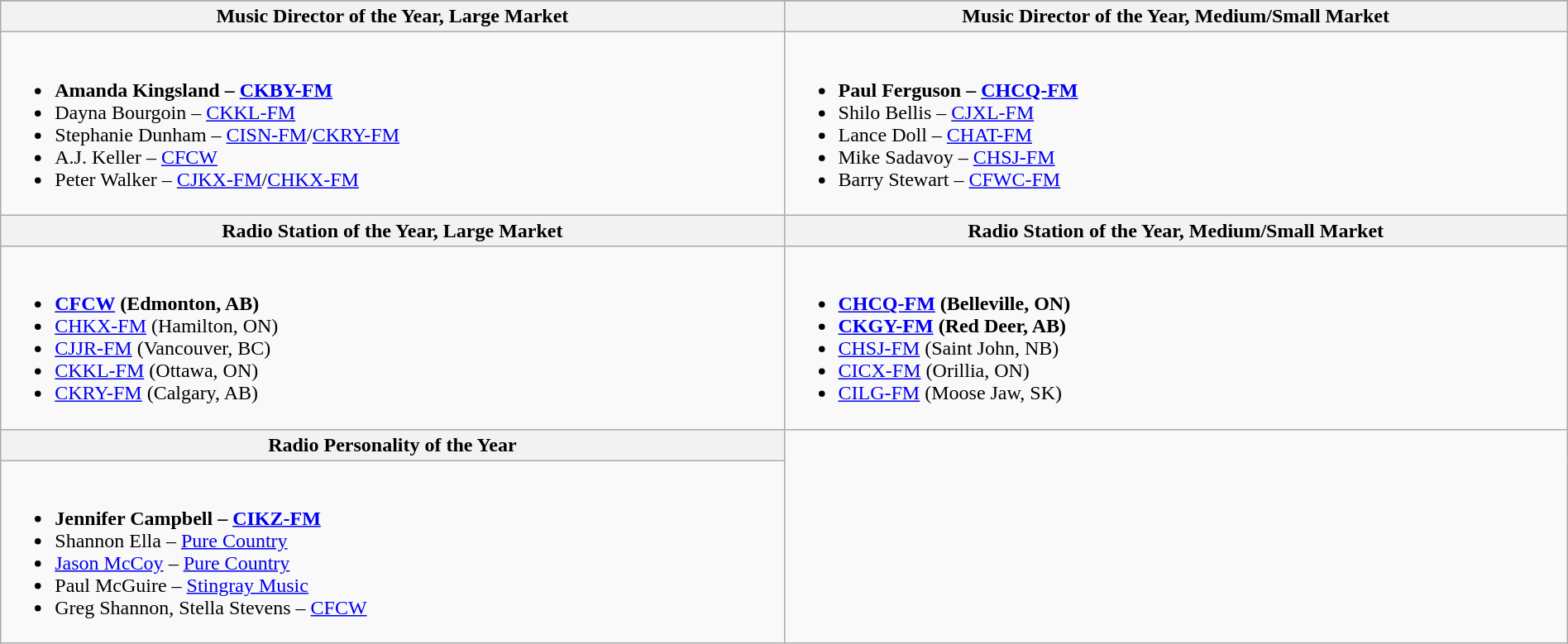<table class="wikitable" style="width:100%">
<tr>
</tr>
<tr>
<th style="width:50%">Music Director of the Year, Large Market</th>
<th style="width:50%">Music Director of the Year, Medium/Small Market</th>
</tr>
<tr>
<td valign="top"><br><ul><li> <strong>Amanda Kingsland – <a href='#'>CKBY-FM</a></strong></li><li>Dayna Bourgoin – <a href='#'>CKKL-FM</a></li><li>Stephanie Dunham – <a href='#'>CISN-FM</a>/<a href='#'>CKRY-FM</a></li><li>A.J. Keller – <a href='#'>CFCW</a></li><li>Peter Walker – <a href='#'>CJKX-FM</a>/<a href='#'>CHKX-FM</a></li></ul></td>
<td valign="top"><br><ul><li> <strong>Paul Ferguson – <a href='#'>CHCQ-FM</a></strong></li><li>Shilo Bellis – <a href='#'>CJXL-FM</a></li><li>Lance Doll – <a href='#'>CHAT-FM</a></li><li>Mike Sadavoy – <a href='#'>CHSJ-FM</a></li><li>Barry Stewart – <a href='#'>CFWC-FM</a></li></ul></td>
</tr>
<tr>
<th style="width:50%">Radio Station of the Year, Large Market</th>
<th style="width:50%">Radio Station of the Year, Medium/Small Market</th>
</tr>
<tr>
<td valign="top"><br><ul><li> <strong><a href='#'>CFCW</a> (Edmonton, AB)</strong></li><li><a href='#'>CHKX-FM</a> (Hamilton, ON)</li><li><a href='#'>CJJR-FM</a> (Vancouver, BC)</li><li><a href='#'>CKKL-FM</a> (Ottawa, ON)</li><li><a href='#'>CKRY-FM</a> (Calgary, AB)</li></ul></td>
<td valign="top"><br><ul><li> <strong><a href='#'>CHCQ-FM</a> (Belleville, ON)</strong></li><li> <strong><a href='#'>CKGY-FM</a> (Red Deer, AB)</strong></li><li><a href='#'>CHSJ-FM</a> (Saint John, NB)</li><li><a href='#'>CICX-FM</a> (Orillia, ON)</li><li><a href='#'>CILG-FM</a> (Moose Jaw, SK)</li></ul></td>
</tr>
<tr>
<th style="width:50%">Radio Personality of the Year</th>
</tr>
<tr>
<td valign="top"><br><ul><li> <strong>Jennifer Campbell – <a href='#'>CIKZ-FM</a></strong></li><li>Shannon Ella – <a href='#'>Pure Country</a></li><li><a href='#'>Jason McCoy</a> – <a href='#'>Pure Country</a></li><li>Paul McGuire – <a href='#'>Stingray Music</a></li><li>Greg Shannon, Stella Stevens – <a href='#'>CFCW</a></li></ul></td>
</tr>
</table>
